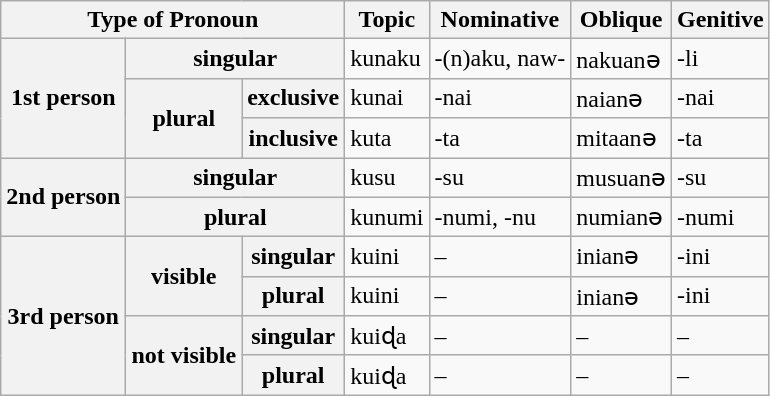<table class="wikitable">
<tr>
<th colspan="3">Type of Pronoun</th>
<th>Topic</th>
<th>Nominative</th>
<th>Oblique</th>
<th>Genitive</th>
</tr>
<tr>
<th rowspan="3">1st person</th>
<th colspan="2">singular</th>
<td>kunaku</td>
<td>-(n)aku, naw-</td>
<td>nakuanə</td>
<td>-li</td>
</tr>
<tr>
<th rowspan="2">plural</th>
<th>exclusive</th>
<td>kunai</td>
<td>-nai</td>
<td>naianə</td>
<td>-nai</td>
</tr>
<tr>
<th>inclusive</th>
<td>kuta</td>
<td>-ta</td>
<td>mitaanə</td>
<td>-ta</td>
</tr>
<tr>
<th rowspan="2">2nd person</th>
<th colspan="2">singular</th>
<td>kusu</td>
<td>-su</td>
<td>musuanə</td>
<td>-su</td>
</tr>
<tr>
<th colspan="2">plural</th>
<td>kunumi</td>
<td>-numi, -nu</td>
<td>numianə</td>
<td>-numi</td>
</tr>
<tr>
<th rowspan="4">3rd person</th>
<th rowspan="2">visible</th>
<th>singular</th>
<td>kuini</td>
<td>–</td>
<td>inianə</td>
<td>-ini</td>
</tr>
<tr>
<th>plural</th>
<td>kuini</td>
<td>–</td>
<td>inianə</td>
<td>-ini</td>
</tr>
<tr>
<th rowspan="2">not visible</th>
<th>singular</th>
<td>kuiɖa</td>
<td>–</td>
<td>–</td>
<td>–</td>
</tr>
<tr>
<th>plural</th>
<td>kuiɖa</td>
<td>–</td>
<td>–</td>
<td>–</td>
</tr>
</table>
